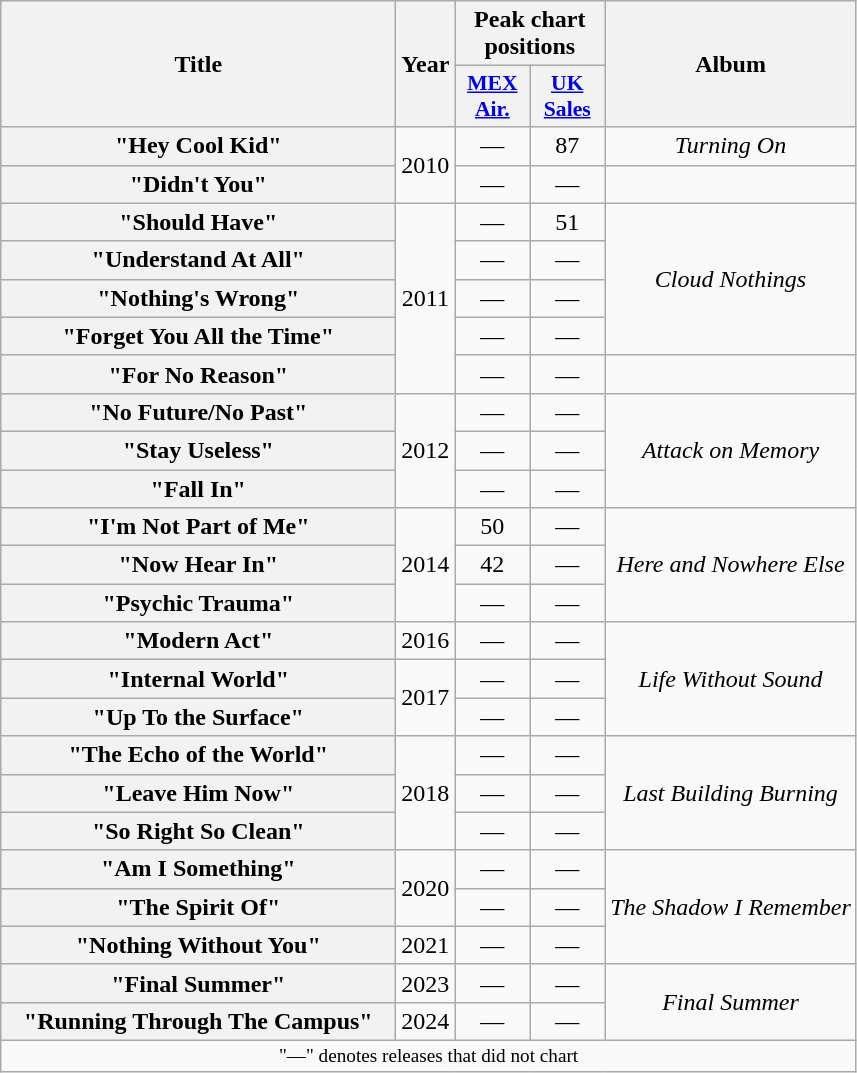<table class="wikitable plainrowheaders" style="text-align:center;">
<tr>
<th scope="col" rowspan="2" style="width:16em;">Title</th>
<th scope="col" rowspan="2">Year</th>
<th scope="col" colspan="2">Peak chart positions</th>
<th scope="col" rowspan="2">Album</th>
</tr>
<tr>
<th scope="col" style="width:3em;font-size:90%;"><a href='#'>MEX<br>Air.</a><br></th>
<th scope="col" style="width:3em;font-size:90%;"><a href='#'>UK<br>Sales</a><br></th>
</tr>
<tr>
<th scope="row">"Hey Cool Kid"</th>
<td rowspan="2">2010</td>
<td>—</td>
<td>87</td>
<td rowspan="1"><em>Turning On</em></td>
</tr>
<tr>
<th scope="row">"Didn't You"</th>
<td>—</td>
<td>—</td>
<td></td>
</tr>
<tr>
<th scope="row">"Should Have"</th>
<td rowspan="5">2011</td>
<td>—</td>
<td>51</td>
<td rowspan="4"><em>Cloud Nothings</em></td>
</tr>
<tr>
<th scope="row">"Understand At All"</th>
<td>—</td>
<td>—</td>
</tr>
<tr>
<th scope="row">"Nothing's Wrong"</th>
<td>—</td>
<td>—</td>
</tr>
<tr>
<th scope="row">"Forget You All the Time"</th>
<td>—</td>
<td>—</td>
</tr>
<tr>
<th scope="row">"For No Reason"</th>
<td>—</td>
<td>—</td>
<td></td>
</tr>
<tr>
<th scope="row">"No Future/No Past"</th>
<td rowspan="3">2012</td>
<td>—</td>
<td>—</td>
<td rowspan="3"><em>Attack on Memory</em></td>
</tr>
<tr>
<th scope="row">"Stay Useless"</th>
<td>—</td>
<td>—</td>
</tr>
<tr>
<th scope="row">"Fall In"</th>
<td>—</td>
<td>—</td>
</tr>
<tr>
<th scope="row">"I'm Not Part of Me"</th>
<td rowspan="3">2014</td>
<td>50</td>
<td>—</td>
<td rowspan="3"><em>Here and Nowhere Else</em></td>
</tr>
<tr>
<th scope="row">"Now Hear In"</th>
<td>42</td>
<td>—</td>
</tr>
<tr>
<th scope="row">"Psychic Trauma"</th>
<td>—</td>
<td>—</td>
</tr>
<tr>
<th scope="row">"Modern Act"</th>
<td rowspan="1">2016</td>
<td>—</td>
<td>—</td>
<td rowspan="3"><em>Life Without Sound</em></td>
</tr>
<tr>
<th scope="row">"Internal World"</th>
<td rowspan="2">2017</td>
<td>—</td>
<td>—</td>
</tr>
<tr>
<th scope="row">"Up To the Surface"</th>
<td>—</td>
<td>—</td>
</tr>
<tr>
<th scope="row">"The Echo of the World"</th>
<td rowspan="3">2018</td>
<td>—</td>
<td>—</td>
<td rowspan="3"><em>Last Building Burning</em></td>
</tr>
<tr>
<th scope="row">"Leave Him Now"</th>
<td>—</td>
<td>—</td>
</tr>
<tr>
<th scope="row">"So Right So Clean"</th>
<td>—</td>
<td>—</td>
</tr>
<tr>
<th scope="row">"Am I Something"</th>
<td rowspan="2">2020</td>
<td>—</td>
<td>—</td>
<td rowspan="3"><em>The Shadow I Remember</em></td>
</tr>
<tr>
<th scope="row">"The Spirit Of"</th>
<td>—</td>
<td>—</td>
</tr>
<tr>
<th scope="row">"Nothing Without You"</th>
<td rowspan="1">2021</td>
<td>—</td>
<td>—</td>
</tr>
<tr>
<th scope="row">"Final Summer"</th>
<td rowspan="1">2023</td>
<td>—</td>
<td>—</td>
<td rowspan="2"><em>Final Summer</em></td>
</tr>
<tr>
<th scope="row">"Running Through The Campus"</th>
<td rowspan="1">2024</td>
<td>—</td>
<td>—</td>
</tr>
<tr>
<td colspan="8" style="font-size:80%">"—" denotes releases that did not chart</td>
</tr>
</table>
